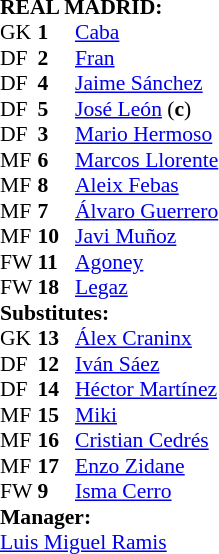<table style="font-size: 90%" cellspacing="0" cellpadding="0">
<tr>
<td colspan="4"><strong>REAL MADRID:</strong></td>
</tr>
<tr>
<th width=25></th>
<th width=25></th>
</tr>
<tr>
<td>GK</td>
<td><strong>1</strong></td>
<td> <a href='#'>Caba</a></td>
</tr>
<tr>
<td>DF</td>
<td><strong>2</strong></td>
<td> <a href='#'>Fran</a></td>
</tr>
<tr>
<td>DF</td>
<td><strong>4</strong></td>
<td> <a href='#'>Jaime Sánchez</a></td>
<td></td>
</tr>
<tr>
<td>DF</td>
<td><strong>5</strong></td>
<td> <a href='#'>José León</a> (<strong>c</strong>)</td>
</tr>
<tr>
<td>DF</td>
<td><strong>3</strong></td>
<td> <a href='#'>Mario Hermoso</a></td>
</tr>
<tr>
<td>MF</td>
<td><strong>6</strong></td>
<td> <a href='#'>Marcos Llorente</a></td>
<td></td>
</tr>
<tr>
<td>MF</td>
<td><strong>8</strong></td>
<td> <a href='#'>Aleix Febas</a></td>
<td></td>
</tr>
<tr>
<td>MF</td>
<td><strong>7</strong></td>
<td> <a href='#'>Álvaro Guerrero</a></td>
</tr>
<tr>
<td>MF</td>
<td><strong>10</strong></td>
<td> <a href='#'>Javi Muñoz</a></td>
</tr>
<tr>
<td>FW</td>
<td><strong>11</strong></td>
<td> <a href='#'>Agoney</a></td>
<td></td>
</tr>
<tr>
<td>FW</td>
<td><strong>18</strong></td>
<td> <a href='#'>Legaz</a></td>
</tr>
<tr>
<td colspan=3><strong>Substitutes:</strong></td>
</tr>
<tr>
<td>GK</td>
<td><strong>13</strong></td>
<td> <a href='#'>Álex Craninx</a></td>
</tr>
<tr>
<td>DF</td>
<td><strong>12</strong></td>
<td> <a href='#'>Iván Sáez</a></td>
</tr>
<tr>
<td>DF</td>
<td><strong>14</strong></td>
<td> <a href='#'>Héctor Martínez</a></td>
<td></td>
</tr>
<tr>
<td>MF</td>
<td><strong>15</strong></td>
<td> <a href='#'>Miki</a></td>
<td></td>
</tr>
<tr>
<td>MF</td>
<td><strong>16</strong></td>
<td> <a href='#'>Cristian Cedrés</a></td>
<td></td>
</tr>
<tr>
<td>MF</td>
<td><strong>17</strong></td>
<td> <a href='#'>Enzo Zidane</a></td>
<td></td>
</tr>
<tr>
<td>FW</td>
<td><strong>9</strong></td>
<td> <a href='#'>Isma Cerro</a></td>
<td></td>
</tr>
<tr>
<td colspan=3><strong>Manager:</strong><br> <a href='#'>Luis Miguel Ramis</a></td>
</tr>
<tr>
<td colspan=4></td>
</tr>
</table>
